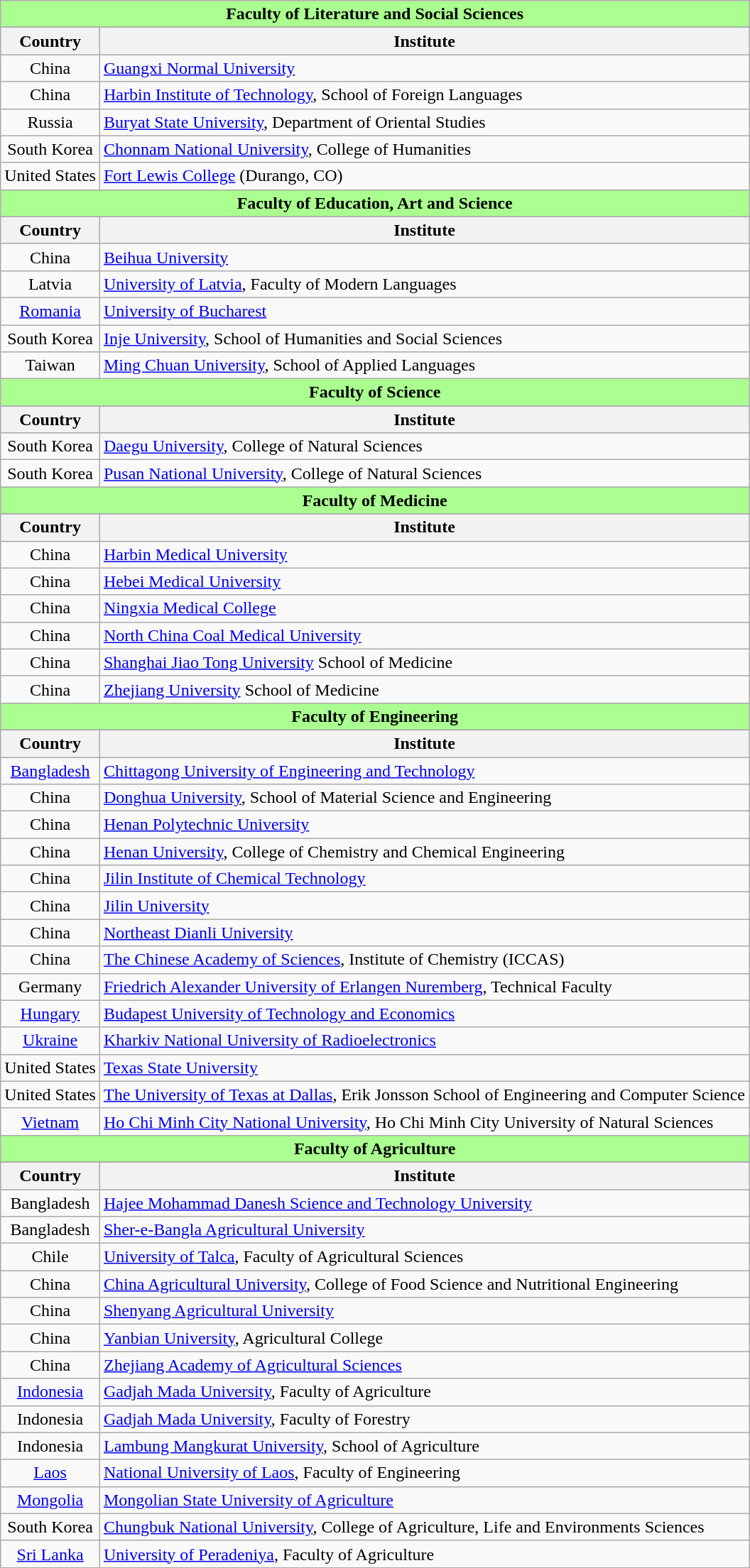<table class="wikitable">
<tr>
<th colspan="2" style="background:#AAFF90">Faculty of Literature and Social Sciences</th>
</tr>
<tr>
</tr>
<tr bgcolor="#efefef">
<th>Country</th>
<th>Institute</th>
</tr>
<tr>
<td align="center">China</td>
<td><a href='#'>Guangxi Normal University</a></td>
</tr>
<tr>
<td align="center">China</td>
<td><a href='#'>Harbin Institute of Technology</a>, School of Foreign Languages</td>
</tr>
<tr>
<td align="center">Russia</td>
<td><a href='#'>Buryat State University</a>, Department of Oriental Studies</td>
</tr>
<tr>
<td align="center">South Korea</td>
<td><a href='#'>Chonnam National University</a>, College of Humanities</td>
</tr>
<tr>
<td align="center">United States</td>
<td><a href='#'>Fort Lewis College</a> (Durango, CO)</td>
</tr>
<tr>
<th colspan="2" style="background:#AAFF90">Faculty of Education, Art and Science</th>
</tr>
<tr>
</tr>
<tr bgcolor="#efefef">
<th>Country</th>
<th>Institute</th>
</tr>
<tr>
<td align="center">China</td>
<td><a href='#'>Beihua University</a></td>
</tr>
<tr>
<td align="center">Latvia</td>
<td><a href='#'>University of Latvia</a>, Faculty of Modern Languages</td>
</tr>
<tr>
<td align="center"><a href='#'>Romania</a></td>
<td><a href='#'>University of Bucharest</a></td>
</tr>
<tr>
<td align="center">South Korea</td>
<td><a href='#'>Inje University</a>, School of Humanities and Social Sciences</td>
</tr>
<tr>
<td align="center">Taiwan</td>
<td><a href='#'>Ming Chuan University</a>, School of Applied Languages</td>
</tr>
<tr>
<th colspan="2" style="background:#AAFF90">Faculty of Science</th>
</tr>
<tr>
</tr>
<tr bgcolor="#efefef">
<th>Country</th>
<th>Institute</th>
</tr>
<tr>
<td align="center">South Korea</td>
<td><a href='#'>Daegu University</a>, College of Natural Sciences</td>
</tr>
<tr>
<td align="center">South Korea</td>
<td><a href='#'>Pusan National University</a>, College of Natural Sciences</td>
</tr>
<tr>
<th colspan="2" style="background:#AAFF90">Faculty of Medicine</th>
</tr>
<tr>
</tr>
<tr bgcolor="#efefef">
<th>Country</th>
<th>Institute</th>
</tr>
<tr>
<td align="center">China</td>
<td><a href='#'>Harbin Medical University</a></td>
</tr>
<tr>
<td align="center">China</td>
<td><a href='#'>Hebei Medical University</a></td>
</tr>
<tr>
<td align="center">China</td>
<td><a href='#'>Ningxia Medical College</a></td>
</tr>
<tr>
<td align="center">China</td>
<td><a href='#'>North China Coal Medical University</a></td>
</tr>
<tr>
<td align="center">China</td>
<td><a href='#'>Shanghai Jiao Tong University</a> School of Medicine</td>
</tr>
<tr>
<td align="center">China</td>
<td><a href='#'>Zhejiang University</a> School of Medicine</td>
</tr>
<tr>
<th colspan="2" style="background:#AAFF90">Faculty of Engineering</th>
</tr>
<tr>
</tr>
<tr bgcolor="#efefef">
<th>Country</th>
<th>Institute</th>
</tr>
<tr>
<td align="center"><a href='#'>Bangladesh</a></td>
<td><a href='#'>Chittagong University of Engineering and Technology</a></td>
</tr>
<tr>
<td align="center">China</td>
<td><a href='#'>Donghua University</a>, School of Material Science and Engineering</td>
</tr>
<tr>
<td align="center">China</td>
<td><a href='#'>Henan Polytechnic University</a></td>
</tr>
<tr>
<td align="center">China</td>
<td><a href='#'>Henan University</a>, College of Chemistry and Chemical Engineering</td>
</tr>
<tr>
<td align="center">China</td>
<td><a href='#'>Jilin Institute of Chemical Technology</a></td>
</tr>
<tr>
<td align="center">China</td>
<td><a href='#'>Jilin University</a></td>
</tr>
<tr>
<td align="center">China</td>
<td><a href='#'>Northeast Dianli University</a></td>
</tr>
<tr>
<td align="center">China</td>
<td><a href='#'>The Chinese Academy of Sciences</a>, Institute of Chemistry (ICCAS)</td>
</tr>
<tr>
<td align="center">Germany</td>
<td><a href='#'>Friedrich Alexander University of Erlangen Nuremberg</a>, Technical Faculty</td>
</tr>
<tr>
<td align="center"><a href='#'>Hungary</a></td>
<td><a href='#'>Budapest University of Technology and Economics</a></td>
</tr>
<tr>
<td align="center"><a href='#'>Ukraine</a></td>
<td><a href='#'>Kharkiv National University of Radioelectronics</a></td>
</tr>
<tr>
<td align="center">United States</td>
<td><a href='#'>Texas State University</a></td>
</tr>
<tr>
<td align="center">United States</td>
<td><a href='#'>The University of Texas at Dallas</a>, Erik Jonsson School of Engineering and Computer Science</td>
</tr>
<tr>
<td align="center"><a href='#'>Vietnam</a></td>
<td><a href='#'>Ho Chi Minh City National University</a>, Ho Chi Minh City University of Natural Sciences</td>
</tr>
<tr>
<th colspan="2" style="background:#AAFF90">Faculty of Agriculture</th>
</tr>
<tr>
</tr>
<tr bgcolor="#efefef">
<th>Country</th>
<th>Institute</th>
</tr>
<tr>
<td align="center">Bangladesh</td>
<td><a href='#'>Hajee Mohammad Danesh Science and Technology University</a></td>
</tr>
<tr>
<td align="center">Bangladesh</td>
<td><a href='#'>Sher-e-Bangla Agricultural University</a></td>
</tr>
<tr>
<td align="center">Chile</td>
<td><a href='#'>University of Talca</a>, Faculty of Agricultural Sciences</td>
</tr>
<tr>
<td align="center">China</td>
<td><a href='#'>China Agricultural University</a>, College of Food Science and Nutritional Engineering</td>
</tr>
<tr>
<td align="center">China</td>
<td><a href='#'>Shenyang Agricultural University</a></td>
</tr>
<tr>
<td align="center">China</td>
<td><a href='#'>Yanbian University</a>, Agricultural College</td>
</tr>
<tr>
<td align="center">China</td>
<td><a href='#'>Zhejiang Academy of Agricultural Sciences</a></td>
</tr>
<tr>
<td align="center"><a href='#'>Indonesia</a></td>
<td><a href='#'>Gadjah Mada University</a>, Faculty of Agriculture</td>
</tr>
<tr>
<td align="center">Indonesia</td>
<td><a href='#'>Gadjah Mada University</a>, Faculty of Forestry</td>
</tr>
<tr>
<td align="center">Indonesia</td>
<td><a href='#'>Lambung Mangkurat University</a>, School of Agriculture</td>
</tr>
<tr>
<td align="center"><a href='#'>Laos</a></td>
<td><a href='#'>National University of Laos</a>, Faculty of Engineering</td>
</tr>
<tr>
<td align="center"><a href='#'>Mongolia</a></td>
<td><a href='#'>Mongolian State University of Agriculture</a></td>
</tr>
<tr>
<td align="center">South Korea</td>
<td><a href='#'>Chungbuk National University</a>, College of Agriculture, Life and Environments Sciences</td>
</tr>
<tr>
<td align="center"><a href='#'>Sri Lanka</a></td>
<td><a href='#'>University of Peradeniya</a>, Faculty of Agriculture</td>
</tr>
</table>
